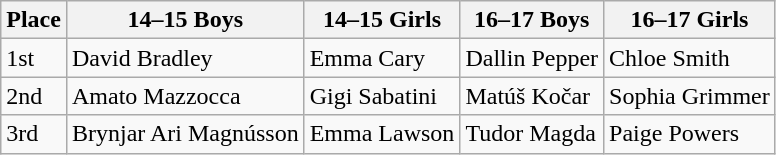<table class="wikitable">
<tr>
<th>Place</th>
<th>14–15 Boys</th>
<th>14–15 Girls</th>
<th>16–17 Boys</th>
<th>16–17 Girls</th>
</tr>
<tr>
<td>1st</td>
<td> David Bradley</td>
<td> Emma Cary</td>
<td> Dallin Pepper</td>
<td> Chloe Smith</td>
</tr>
<tr>
<td>2nd</td>
<td> Amato Mazzocca</td>
<td> Gigi Sabatini</td>
<td> Matúš Kočar</td>
<td> Sophia Grimmer</td>
</tr>
<tr>
<td>3rd</td>
<td> Brynjar Ari Magnússon</td>
<td> Emma Lawson</td>
<td> Tudor Magda</td>
<td> Paige Powers</td>
</tr>
</table>
